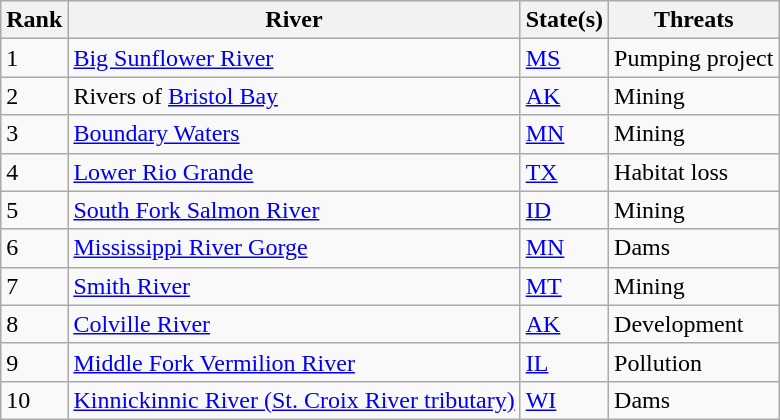<table class="wikitable sortable">
<tr>
<th>Rank</th>
<th>River</th>
<th>State(s)</th>
<th>Threats</th>
</tr>
<tr>
<td>1</td>
<td><a href='#'>Big Sunflower River</a></td>
<td><a href='#'>MS</a></td>
<td>Pumping project</td>
</tr>
<tr>
<td>2</td>
<td>Rivers of <a href='#'>Bristol Bay</a></td>
<td><a href='#'>AK</a></td>
<td>Mining</td>
</tr>
<tr>
<td>3</td>
<td><a href='#'>Boundary Waters</a></td>
<td><a href='#'>MN</a></td>
<td>Mining</td>
</tr>
<tr>
<td>4</td>
<td><a href='#'>Lower Rio Grande</a></td>
<td><a href='#'>TX</a></td>
<td>Habitat loss</td>
</tr>
<tr>
<td>5</td>
<td><a href='#'>South Fork Salmon River</a></td>
<td><a href='#'>ID</a></td>
<td>Mining</td>
</tr>
<tr>
<td>6</td>
<td><a href='#'>Mississippi River Gorge</a></td>
<td><a href='#'>MN</a></td>
<td>Dams</td>
</tr>
<tr>
<td>7</td>
<td><a href='#'>Smith River</a></td>
<td><a href='#'>MT</a></td>
<td>Mining</td>
</tr>
<tr>
<td>8</td>
<td><a href='#'>Colville River</a></td>
<td><a href='#'>AK</a></td>
<td>Development</td>
</tr>
<tr>
<td>9</td>
<td><a href='#'>Middle Fork Vermilion River</a></td>
<td><a href='#'>IL</a></td>
<td>Pollution</td>
</tr>
<tr>
<td>10</td>
<td><a href='#'>Kinnickinnic River (St. Croix River tributary)</a></td>
<td><a href='#'>WI</a></td>
<td>Dams</td>
</tr>
</table>
